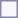<table style="border:1px solid #8888aa; background-color:#f7f8ff; padding:5px; font-size:95%; margin: 0px 12px 12px 0px;">
</table>
